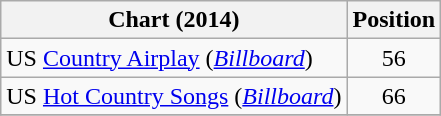<table class="wikitable sortable">
<tr>
<th scope="col">Chart (2014)</th>
<th scope="col">Position</th>
</tr>
<tr>
<td>US <a href='#'>Country Airplay</a> (<em><a href='#'>Billboard</a></em>)</td>
<td align="center">56</td>
</tr>
<tr>
<td>US <a href='#'>Hot Country Songs</a> (<em><a href='#'>Billboard</a></em>)</td>
<td align="center">66</td>
</tr>
<tr>
</tr>
</table>
